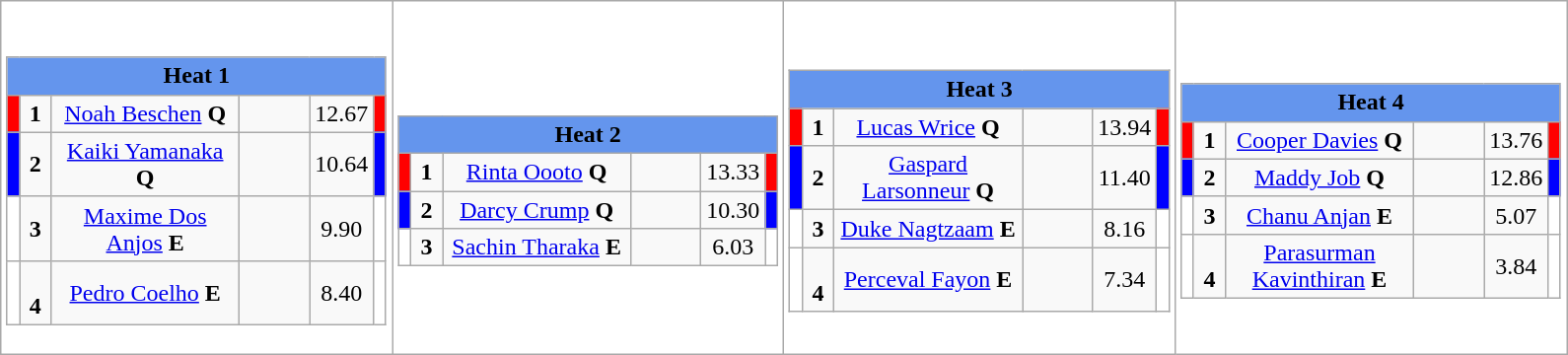<table class="wikitable" style="background:#fff;">
<tr>
<td><br><table class="wikitable" style="margin:1em auto;">
<tr>
<td colspan="8"  style="text-align:center; background:#6495ed;"><strong>Heat 1</strong></td>
</tr>
<tr>
<td style="width:01px; background: #f00;"></td>
<td style="width:14px; text-align:center;"><strong>1</strong></td>
<td style="width:120px; text-align:center;"><a href='#'>Noah Beschen</a> <strong>Q</strong></td>
<td style="width:40px; text-align:center;"></td>
<td style="width:20px; text-align:center;">12.67</td>
<td style="width:01px; background: #f00;"></td>
</tr>
<tr>
<td style="width:01px; background: #00f;"></td>
<td style="width:14px; text-align:center;"><strong>2</strong></td>
<td style="width:120px; text-align:center;"><a href='#'>Kaiki Yamanaka</a> <strong>Q</strong></td>
<td style="width:40px; text-align:center;"></td>
<td style="width:20px; text-align:center;">10.64</td>
<td style="width:01px; background: #00f;"></td>
</tr>
<tr>
<td style="width:01px; background: #fff;"></td>
<td style="width:14px; text-align:center;"><strong>3</strong></td>
<td style="width:120px; text-align:center;"><a href='#'>Maxime Dos Anjos</a> <strong>E</strong></td>
<td style="width:40px; text-align:center;"></td>
<td style="width:20px; text-align:center;">9.90</td>
<td style="width:01px; background: #fff;"></td>
</tr>
<tr>
<td style="width:01px; background: #fff;"></td>
<td style="width:14px; text-align:center;"><br><strong>4</strong></td>
<td style="width:120px; text-align:center;"><a href='#'>Pedro Coelho</a> <strong>E</strong></td>
<td style="width:40px; text-align:center;"></td>
<td style="width:20px; text-align:center;">8.40</td>
<td style="width:01px; background: #fff;"></td>
</tr>
</table>
</td>
<td><br><table class="wikitable" style="margin:1em auto;">
<tr>
<td colspan="6"  style="text-align:center; background:#6495ed;"><strong>Heat 2</strong></td>
</tr>
<tr>
<td style="width:01px; background: #f00;"></td>
<td style="width:14px; text-align:center;"><strong>1</strong></td>
<td style="width:120px; text-align:center;"><a href='#'>Rinta Oooto</a> <strong>Q</strong></td>
<td style="width:40px; text-align:center;"></td>
<td style="width:20px; text-align:center;">13.33</td>
<td style="width:01px; background: #f00;"></td>
</tr>
<tr>
<td style="width:01px; background: #00f;"></td>
<td style="width:14px; text-align:center;"><strong>2</strong></td>
<td style="width:120px; text-align:center;"><a href='#'>Darcy Crump</a> <strong>Q</strong></td>
<td style="width:40px; text-align:center;"></td>
<td style="width:20px; text-align:center;">10.30</td>
<td style="width:01px; background: #00f;"></td>
</tr>
<tr>
<td style="width:01px; background: #fff;"></td>
<td style="width:14px; text-align:center;"><strong>3</strong></td>
<td style="width:120px; text-align:center;"><a href='#'>Sachin Tharaka</a> <strong>E</strong></td>
<td style="width:40px; text-align:center;"></td>
<td style="width:20px; text-align:center;">6.03</td>
<td style="width:01px; background: #fff;"></td>
</tr>
</table>
</td>
<td><br><table class="wikitable" style="margin:1em auto;">
<tr>
<td colspan="8"  style="text-align:center; background:#6495ed;"><strong>Heat 3</strong></td>
</tr>
<tr>
<td style="width:01px; background: #f00;"></td>
<td style="width:14px; text-align:center;"><strong>1</strong></td>
<td style="width:120px; text-align:center;"><a href='#'>Lucas Wrice</a> <strong>Q</strong></td>
<td style="width:40px; text-align:center;"></td>
<td style="width:20px; text-align:center;">13.94</td>
<td style="width:01px; background: #f00;"></td>
</tr>
<tr>
<td style="width:01px; background: #00f;"></td>
<td style="width:14px; text-align:center;"><strong>2</strong></td>
<td style="width:120px; text-align:center;"><a href='#'>Gaspard Larsonneur</a> <strong>Q</strong></td>
<td style="width:40px; text-align:center;"></td>
<td style="width:20px; text-align:center;">11.40</td>
<td style="width:01px; background: #00f;"></td>
</tr>
<tr>
<td style="width:01px; background: #fff;"></td>
<td style="width:14px; text-align:center;"><strong>3</strong></td>
<td style="width:120px; text-align:center;"><a href='#'>Duke Nagtzaam</a> <strong>E</strong></td>
<td style="width:40px; text-align:center;"></td>
<td style="width:20px; text-align:center;">8.16</td>
<td style="width:01px; background: #fff;"></td>
</tr>
<tr>
<td style="width:01px; background: #fff;"></td>
<td style="width:14px; text-align:center;"><br><strong>4</strong></td>
<td style="width:120px; text-align:center;"><a href='#'>Perceval Fayon</a> <strong>E</strong></td>
<td style="width:40px; text-align:center;"></td>
<td style="width:20px; text-align:center;">7.34</td>
<td style="width:01px; background: #fff;"></td>
</tr>
</table>
</td>
<td><br><table class="wikitable" style="margin:1em auto;">
<tr>
<td colspan="8"  style="text-align:center; background:#6495ed;"><strong>Heat 4</strong></td>
</tr>
<tr>
<td style="width:01px; background: #f00;"></td>
<td style="width:14px; text-align:center;"><strong>1</strong></td>
<td style="width:120px; text-align:center;"><a href='#'>Cooper Davies</a> <strong>Q</strong></td>
<td style="width:40px; text-align:center;"></td>
<td style="width:20px; text-align:center;">13.76</td>
<td style="width:01px; background: #f00;"></td>
</tr>
<tr>
<td style="width:01px; background: #00f;"></td>
<td style="width:14px; text-align:center;"><strong>2</strong></td>
<td style="width:120px; text-align:center;"><a href='#'>Maddy Job</a> <strong>Q</strong></td>
<td style="width:40px; text-align:center;"></td>
<td style="width:20px; text-align:center;">12.86</td>
<td style="width:01px; background: #00f;"></td>
</tr>
<tr>
<td style="width:01px; background: #fff;"></td>
<td style="width:14px; text-align:center;"><strong>3</strong></td>
<td style="width:120px; text-align:center;"><a href='#'>Chanu Anjan</a> <strong>E</strong></td>
<td style="width:40px; text-align:center;"></td>
<td style="width:20px; text-align:center;">5.07</td>
<td style="width:01px; background: #fff;"></td>
</tr>
<tr>
<td style="width:01px; background: #fff;"></td>
<td style="width:14px; text-align:center;"><br><strong>4</strong></td>
<td style="width:120px; text-align:center;"><a href='#'>Parasurman Kavinthiran</a> <strong>E</strong></td>
<td style="width:40px; text-align:center;"></td>
<td style="width:20px; text-align:center;">3.84</td>
<td style="width:01px; background: #fff;"></td>
</tr>
</table>
</td>
</tr>
</table>
